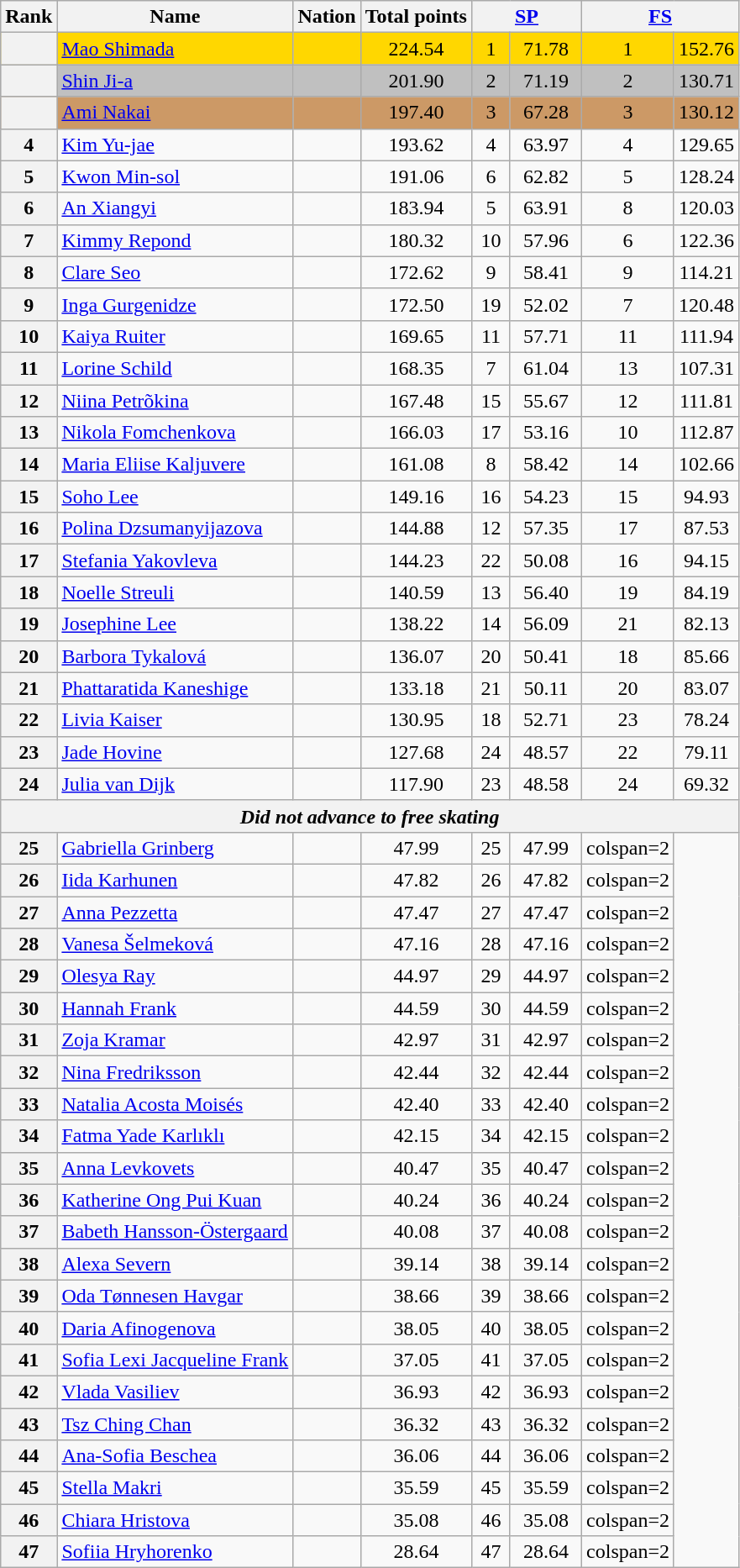<table class="wikitable sortable" style="text-align:left;">
<tr>
<th scope="col">Rank</th>
<th scope="col">Name</th>
<th scope="col">Nation</th>
<th scope="col">Total points</th>
<th colspan="2" width="80px"><a href='#'>SP</a></th>
<th colspan="2" width="80px"><a href='#'>FS</a></th>
</tr>
<tr bgcolor="gold">
<th scope="row"><strong></strong></th>
<td style="text-align:left"><a href='#'>Mao Shimada</a></td>
<td style="text-align:left"></td>
<td align="center">224.54</td>
<td align="center">1</td>
<td align="center">71.78</td>
<td align="center">1</td>
<td align="center">152.76</td>
</tr>
<tr bgcolor="silver">
<th scope="row"><strong></strong></th>
<td style="text-align:left"><a href='#'>Shin Ji-a</a></td>
<td style="text-align:left"></td>
<td align="center">201.90</td>
<td align="center">2</td>
<td align="center">71.19</td>
<td align="center">2</td>
<td align="center">130.71</td>
</tr>
<tr bgcolor="#cc9966">
<th scope="row"><strong></strong></th>
<td style="text-align:left"><a href='#'>Ami Nakai</a></td>
<td style="text-align:left"></td>
<td align="center">197.40</td>
<td align="center">3</td>
<td align="center">67.28</td>
<td align="center">3</td>
<td align="center">130.12</td>
</tr>
<tr>
<th scope="row">4</th>
<td style="text-align:left"><a href='#'>Kim Yu-jae</a></td>
<td style="text-align:left"></td>
<td align="center">193.62</td>
<td align="center">4</td>
<td align="center">63.97</td>
<td align="center">4</td>
<td align="center">129.65</td>
</tr>
<tr>
<th scope="row">5</th>
<td style="text-align:left"><a href='#'>Kwon Min-sol</a></td>
<td style="text-align:left"></td>
<td align="center">191.06</td>
<td align="center">6</td>
<td align="center">62.82</td>
<td align="center">5</td>
<td align="center">128.24</td>
</tr>
<tr>
<th scope="row">6</th>
<td style="text-align:left"><a href='#'>An Xiangyi</a></td>
<td style="text-align:left"></td>
<td align="center">183.94</td>
<td align="center">5</td>
<td align="center">63.91</td>
<td align="center">8</td>
<td align="center">120.03</td>
</tr>
<tr>
<th scope="row">7</th>
<td style="text-align:left"><a href='#'>Kimmy Repond</a></td>
<td style="text-align:left"></td>
<td align="center">180.32</td>
<td align="center">10</td>
<td align="center">57.96</td>
<td align="center">6</td>
<td align="center">122.36</td>
</tr>
<tr>
<th scope="row">8</th>
<td style="text-align:left"><a href='#'>Clare Seo</a></td>
<td style="text-align:left"></td>
<td align="center">172.62</td>
<td align="center">9</td>
<td align="center">58.41</td>
<td align="center">9</td>
<td align="center">114.21</td>
</tr>
<tr>
<th scope="row">9</th>
<td style="text-align:left"><a href='#'>Inga Gurgenidze</a></td>
<td style="text-align:left"></td>
<td align="center">172.50</td>
<td align="center">19</td>
<td align="center">52.02</td>
<td align="center">7</td>
<td align="center">120.48</td>
</tr>
<tr>
<th scope="row">10</th>
<td style="text-align:left"><a href='#'>Kaiya Ruiter</a></td>
<td style="text-align:left"></td>
<td align="center">169.65</td>
<td align="center">11</td>
<td align="center">57.71</td>
<td align="center">11</td>
<td align="center">111.94</td>
</tr>
<tr>
<th scope="row">11</th>
<td style="text-align:left"><a href='#'>Lorine Schild</a></td>
<td style="text-align:left"></td>
<td align="center">168.35</td>
<td align="center">7</td>
<td align="center">61.04</td>
<td align="center">13</td>
<td align="center">107.31</td>
</tr>
<tr>
<th scope="row">12</th>
<td style="text-align:left"><a href='#'>Niina Petrõkina</a></td>
<td style="text-align:left"></td>
<td align="center">167.48</td>
<td align="center">15</td>
<td align="center">55.67</td>
<td align="center">12</td>
<td align="center">111.81</td>
</tr>
<tr>
<th scope="row">13</th>
<td style="text-align:left"><a href='#'>Nikola Fomchenkova</a></td>
<td style="text-align:left"></td>
<td align="center">166.03</td>
<td align="center">17</td>
<td align="center">53.16</td>
<td align="center">10</td>
<td align="center">112.87</td>
</tr>
<tr>
<th scope="row">14</th>
<td style="text-align:left"><a href='#'>Maria Eliise Kaljuvere</a></td>
<td style="text-align:left"></td>
<td align="center">161.08</td>
<td align="center">8</td>
<td align="center">58.42</td>
<td align="center">14</td>
<td align="center">102.66</td>
</tr>
<tr>
<th scope="row">15</th>
<td style="text-align:left"><a href='#'>Soho Lee</a></td>
<td style="text-align:left"></td>
<td align="center">149.16</td>
<td align="center">16</td>
<td align="center">54.23</td>
<td align="center">15</td>
<td align="center">94.93</td>
</tr>
<tr>
<th scope="row">16</th>
<td style="text-align:left"><a href='#'>Polina Dzsumanyijazova</a></td>
<td style="text-align:left"></td>
<td align="center">144.88</td>
<td align="center">12</td>
<td align="center">57.35</td>
<td align="center">17</td>
<td align="center">87.53</td>
</tr>
<tr>
<th scope="row">17</th>
<td style="text-align:left"><a href='#'>Stefania Yakovleva</a></td>
<td style="text-align:left"></td>
<td align="center">144.23</td>
<td align="center">22</td>
<td align="center">50.08</td>
<td align="center">16</td>
<td align="center">94.15</td>
</tr>
<tr>
<th scope="row">18</th>
<td style="text-align:left"><a href='#'>Noelle Streuli</a></td>
<td style="text-align:left"></td>
<td align="center">140.59</td>
<td align="center">13</td>
<td align="center">56.40</td>
<td align="center">19</td>
<td align="center">84.19</td>
</tr>
<tr>
<th scope="row">19</th>
<td style="text-align:left"><a href='#'>Josephine Lee</a></td>
<td style="text-align:left"></td>
<td align="center">138.22</td>
<td align="center">14</td>
<td align="center">56.09</td>
<td align="center">21</td>
<td align="center">82.13</td>
</tr>
<tr>
<th scope="row">20</th>
<td style="text-align:left"><a href='#'>Barbora Tykalová</a></td>
<td style="text-align:left"></td>
<td align="center">136.07</td>
<td align="center">20</td>
<td align="center">50.41</td>
<td align="center">18</td>
<td align="center">85.66</td>
</tr>
<tr>
<th scope="row">21</th>
<td style="text-align:left"><a href='#'>Phattaratida Kaneshige</a></td>
<td style="text-align:left"></td>
<td align="center">133.18</td>
<td align="center">21</td>
<td align="center">50.11</td>
<td align="center">20</td>
<td align="center">83.07</td>
</tr>
<tr>
<th scope="row">22</th>
<td style="text-align:left"><a href='#'>Livia Kaiser</a></td>
<td style="text-align:left"></td>
<td align="center">130.95</td>
<td align="center">18</td>
<td align="center">52.71</td>
<td align="center">23</td>
<td align="center">78.24</td>
</tr>
<tr>
<th scope="row">23</th>
<td style="text-align:left"><a href='#'>Jade Hovine</a></td>
<td style="text-align:left"></td>
<td align="center">127.68</td>
<td align="center">24</td>
<td align="center">48.57</td>
<td align="center">22</td>
<td align="center">79.11</td>
</tr>
<tr>
<th scope="row">24</th>
<td style="text-align:left"><a href='#'>Julia van Dijk</a></td>
<td style="text-align:left"></td>
<td align="center">117.90</td>
<td align="center">23</td>
<td align="center">48.58</td>
<td align="center">24</td>
<td align="center">69.32</td>
</tr>
<tr>
<th colspan=8><em>Did not advance to free skating</em></th>
</tr>
<tr>
<th scope="row">25</th>
<td style="text-align:left"><a href='#'>Gabriella Grinberg</a></td>
<td style="text-align:left"></td>
<td align="center">47.99</td>
<td align="center">25</td>
<td align="center">47.99</td>
<td>colspan=2 </td>
</tr>
<tr>
<th scope="row">26</th>
<td style="text-align:left"><a href='#'>Iida Karhunen</a></td>
<td style="text-align:left"></td>
<td align="center">47.82</td>
<td align="center">26</td>
<td align="center">47.82</td>
<td>colspan=2 </td>
</tr>
<tr>
<th scope="row">27</th>
<td style="text-align:left"><a href='#'>Anna Pezzetta</a></td>
<td style="text-align:left"></td>
<td align="center">47.47</td>
<td align="center">27</td>
<td align="center">47.47</td>
<td>colspan=2 </td>
</tr>
<tr>
<th scope="row">28</th>
<td style="text-align:left"><a href='#'>Vanesa Šelmeková</a></td>
<td style="text-align:left"></td>
<td align="center">47.16</td>
<td align="center">28</td>
<td align="center">47.16</td>
<td>colspan=2 </td>
</tr>
<tr>
<th scope="row">29</th>
<td style="text-align:left"><a href='#'>Olesya Ray</a></td>
<td style="text-align:left"></td>
<td align="center">44.97</td>
<td align="center">29</td>
<td align="center">44.97</td>
<td>colspan=2 </td>
</tr>
<tr>
<th scope="row">30</th>
<td style="text-align:left"><a href='#'>Hannah Frank</a></td>
<td style="text-align:left"></td>
<td align="center">44.59</td>
<td align="center">30</td>
<td align="center">44.59</td>
<td>colspan=2 </td>
</tr>
<tr>
<th scope="row">31</th>
<td style="text-align:left"><a href='#'>Zoja Kramar</a></td>
<td style="text-align:left"></td>
<td align="center">42.97</td>
<td align="center">31</td>
<td align="center">42.97</td>
<td>colspan=2 </td>
</tr>
<tr>
<th scope="row">32</th>
<td style="text-align:left"><a href='#'>Nina Fredriksson</a></td>
<td style="text-align:left"></td>
<td align="center">42.44</td>
<td align="center">32</td>
<td align="center">42.44</td>
<td>colspan=2 </td>
</tr>
<tr>
<th scope="row">33</th>
<td style="text-align:left"><a href='#'>Natalia Acosta Moisés</a></td>
<td style="text-align:left"></td>
<td align="center">42.40</td>
<td align="center">33</td>
<td align="center">42.40</td>
<td>colspan=2 </td>
</tr>
<tr>
<th scope="row">34</th>
<td style="text-align:left"><a href='#'>Fatma Yade Karlıklı</a></td>
<td style="text-align:left"></td>
<td align="center">42.15</td>
<td align="center">34</td>
<td align="center">42.15</td>
<td>colspan=2 </td>
</tr>
<tr>
<th scope="row">35</th>
<td style="text-align:left"><a href='#'>Anna Levkovets</a></td>
<td style="text-align:left"></td>
<td align="center">40.47</td>
<td align="center">35</td>
<td align="center">40.47</td>
<td>colspan=2 </td>
</tr>
<tr>
<th scope="row">36</th>
<td style="text-align:left"><a href='#'>Katherine Ong Pui Kuan</a></td>
<td style="text-align:left"></td>
<td align="center">40.24</td>
<td align="center">36</td>
<td align="center">40.24</td>
<td>colspan=2 </td>
</tr>
<tr>
<th scope="row">37</th>
<td style="text-align:left"><a href='#'>Babeth Hansson-Östergaard</a></td>
<td style="text-align:left"></td>
<td align="center">40.08</td>
<td align="center">37</td>
<td align="center">40.08</td>
<td>colspan=2 </td>
</tr>
<tr>
<th scope="row">38</th>
<td style="text-align:left"><a href='#'>Alexa Severn</a></td>
<td style="text-align:left"></td>
<td align="center">39.14</td>
<td align="center">38</td>
<td align="center">39.14</td>
<td>colspan=2 </td>
</tr>
<tr>
<th scope="row">39</th>
<td style="text-align:left"><a href='#'>Oda Tønnesen Havgar</a></td>
<td style="text-align:left"></td>
<td align="center">38.66</td>
<td align="center">39</td>
<td align="center">38.66</td>
<td>colspan=2 </td>
</tr>
<tr>
<th scope="row">40</th>
<td style="text-align:left"><a href='#'>Daria Afinogenova</a></td>
<td style="text-align:left"></td>
<td align="center">38.05</td>
<td align="center">40</td>
<td align="center">38.05</td>
<td>colspan=2 </td>
</tr>
<tr>
<th scope="row">41</th>
<td style="text-align:left"><a href='#'>Sofia Lexi Jacqueline Frank</a></td>
<td style="text-align:left"></td>
<td align="center">37.05</td>
<td align="center">41</td>
<td align="center">37.05</td>
<td>colspan=2 </td>
</tr>
<tr>
<th scope="row">42</th>
<td style="text-align:left"><a href='#'>Vlada Vasiliev</a></td>
<td style="text-align:left"></td>
<td align="center">36.93</td>
<td align="center">42</td>
<td align="center">36.93</td>
<td>colspan=2 </td>
</tr>
<tr>
<th scope="row">43</th>
<td style="text-align:left"><a href='#'>Tsz Ching Chan</a></td>
<td style="text-align:left"></td>
<td align="center">36.32</td>
<td align="center">43</td>
<td align="center">36.32</td>
<td>colspan=2 </td>
</tr>
<tr>
<th scope="row">44</th>
<td style="text-align:left"><a href='#'>Ana-Sofia Beschea</a></td>
<td style="text-align:left"></td>
<td align="center">36.06</td>
<td align="center">44</td>
<td align="center">36.06</td>
<td>colspan=2 </td>
</tr>
<tr>
<th scope="row">45</th>
<td style="text-align:left"><a href='#'>Stella Makri</a></td>
<td style="text-align:left"></td>
<td align="center">35.59</td>
<td align="center">45</td>
<td align="center">35.59</td>
<td>colspan=2 </td>
</tr>
<tr>
<th scope="row">46</th>
<td style="text-align:left"><a href='#'>Chiara Hristova</a></td>
<td style="text-align:left"></td>
<td align="center">35.08</td>
<td align="center">46</td>
<td align="center">35.08</td>
<td>colspan=2 </td>
</tr>
<tr>
<th scope="row">47</th>
<td style="text-align:left"><a href='#'>Sofiia Hryhorenko</a></td>
<td style="text-align:left"></td>
<td align="center">28.64</td>
<td align="center">47</td>
<td align="center">28.64</td>
<td>colspan=2 </td>
</tr>
</table>
